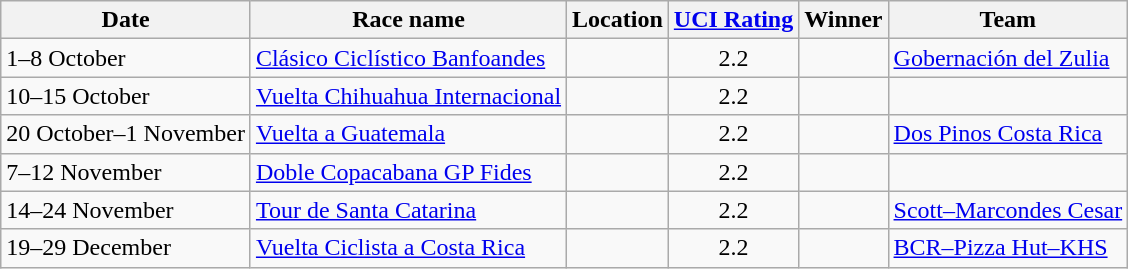<table class="wikitable sortable">
<tr>
<th>Date</th>
<th>Race name</th>
<th>Location</th>
<th><a href='#'>UCI Rating</a></th>
<th>Winner</th>
<th>Team</th>
</tr>
<tr>
<td>1–8 October</td>
<td><a href='#'>Clásico Ciclístico Banfoandes</a></td>
<td></td>
<td align=center>2.2</td>
<td></td>
<td><a href='#'>Gobernación del Zulia</a></td>
</tr>
<tr>
<td>10–15 October</td>
<td><a href='#'>Vuelta Chihuahua Internacional</a></td>
<td></td>
<td align=center>2.2</td>
<td></td>
<td></td>
</tr>
<tr>
<td>20 October–1 November</td>
<td><a href='#'>Vuelta a Guatemala</a></td>
<td></td>
<td align=center>2.2</td>
<td></td>
<td><a href='#'>Dos Pinos Costa Rica</a></td>
</tr>
<tr>
<td>7–12 November</td>
<td><a href='#'>Doble Copacabana GP Fides</a></td>
<td></td>
<td align=center>2.2</td>
<td></td>
<td></td>
</tr>
<tr>
<td>14–24 November</td>
<td><a href='#'>Tour de Santa Catarina</a></td>
<td></td>
<td align=center>2.2</td>
<td></td>
<td><a href='#'>Scott–Marcondes Cesar</a></td>
</tr>
<tr>
<td>19–29 December</td>
<td><a href='#'>Vuelta Ciclista a Costa Rica</a></td>
<td></td>
<td align=center>2.2</td>
<td></td>
<td><a href='#'>BCR–Pizza Hut–KHS</a></td>
</tr>
</table>
